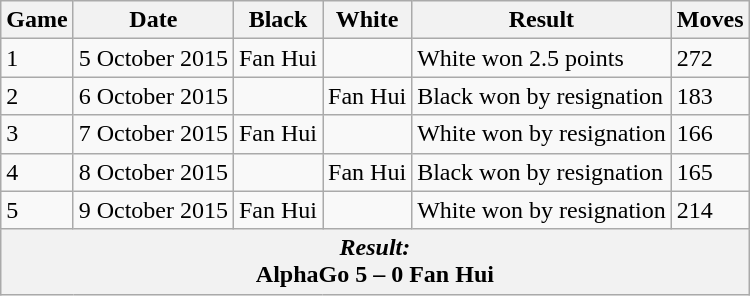<table class="wikitable" style="float:left;">
<tr>
<th scope="col">Game</th>
<th scope="col">Date</th>
<th scope="col">Black</th>
<th scope="col">White</th>
<th scope="col">Result</th>
<th scope="col">Moves</th>
</tr>
<tr>
<td>1</td>
<td>5 October 2015</td>
<td style="text-align:center">Fan Hui</td>
<td></td>
<td>White won 2.5 points</td>
<td>272</td>
</tr>
<tr>
<td>2</td>
<td>6 October 2015</td>
<td></td>
<td style="text-align:center">Fan Hui</td>
<td>Black won by resignation</td>
<td>183</td>
</tr>
<tr>
<td>3</td>
<td>7 October 2015</td>
<td style="text-align:center">Fan Hui</td>
<td></td>
<td>White won by resignation</td>
<td>166</td>
</tr>
<tr>
<td>4</td>
<td>8 October 2015</td>
<td></td>
<td style="text-align:center">Fan Hui</td>
<td>Black won by resignation</td>
<td>165</td>
</tr>
<tr>
<td>5</td>
<td>9 October 2015</td>
<td style="text-align:center">Fan Hui</td>
<td></td>
<td>White won by resignation</td>
<td>214</td>
</tr>
<tr>
<th colspan=6><em>Result:</em><br> AlphaGo 5 – 0 Fan Hui</th>
</tr>
</table>
